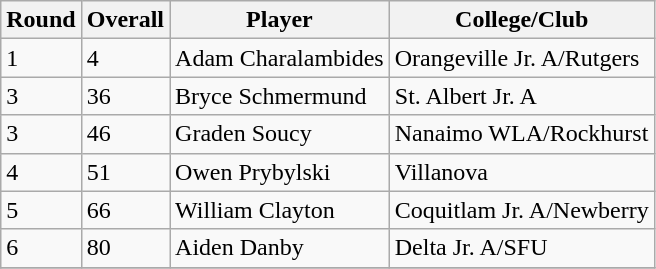<table class="wikitable">
<tr>
<th>Round</th>
<th>Overall</th>
<th>Player</th>
<th>College/Club</th>
</tr>
<tr>
<td>1</td>
<td>4</td>
<td>Adam Charalambides</td>
<td>Orangeville Jr. A/Rutgers</td>
</tr>
<tr>
<td>3</td>
<td>36</td>
<td>Bryce Schmermund</td>
<td>St. Albert Jr. A</td>
</tr>
<tr>
<td>3</td>
<td>46</td>
<td>Graden Soucy</td>
<td>Nanaimo WLA/Rockhurst</td>
</tr>
<tr>
<td>4</td>
<td>51</td>
<td>Owen Prybylski</td>
<td>Villanova</td>
</tr>
<tr>
<td>5</td>
<td>66</td>
<td>William Clayton</td>
<td>Coquitlam Jr. A/Newberry</td>
</tr>
<tr>
<td>6</td>
<td>80</td>
<td>Aiden Danby</td>
<td>Delta Jr. A/SFU</td>
</tr>
<tr>
</tr>
</table>
